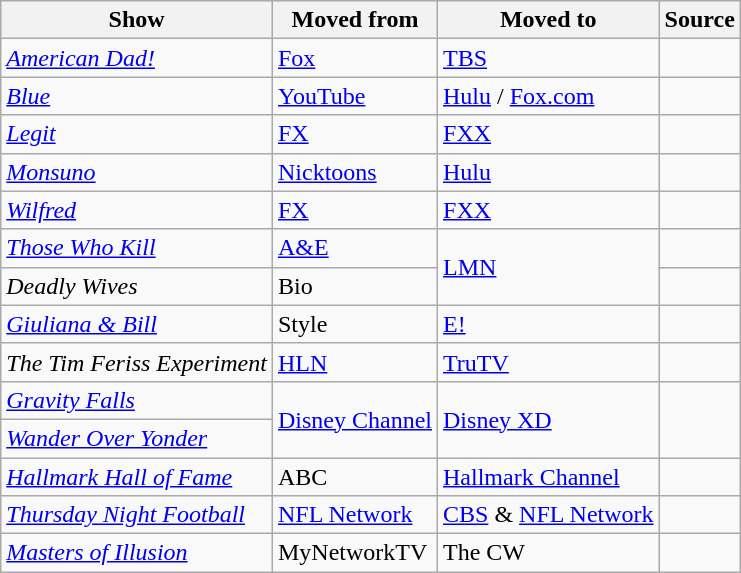<table class="wikitable sortable">
<tr ">
<th>Show</th>
<th>Moved from</th>
<th>Moved to</th>
<th>Source</th>
</tr>
<tr>
<td><em><a href='#'>American Dad!</a></em></td>
<td><a href='#'>Fox</a></td>
<td><a href='#'>TBS</a></td>
<td></td>
</tr>
<tr>
<td><em><a href='#'>Blue</a></em></td>
<td><a href='#'>YouTube</a></td>
<td><a href='#'>Hulu</a> / <a href='#'>Fox.com</a></td>
<td></td>
</tr>
<tr>
<td><em><a href='#'>Legit</a></em></td>
<td><a href='#'>FX</a></td>
<td><a href='#'>FXX</a></td>
<td></td>
</tr>
<tr>
<td><em><a href='#'>Monsuno</a></em></td>
<td><a href='#'>Nicktoons</a></td>
<td><a href='#'>Hulu</a></td>
<td></td>
</tr>
<tr>
<td><em><a href='#'>Wilfred</a></em></td>
<td><a href='#'>FX</a></td>
<td><a href='#'>FXX</a></td>
<td></td>
</tr>
<tr>
<td><em><a href='#'>Those Who Kill</a></em></td>
<td><a href='#'>A&E</a></td>
<td rowspan="2"><a href='#'>LMN</a></td>
<td></td>
</tr>
<tr>
<td><em>Deadly Wives</em></td>
<td>Bio</td>
<td></td>
</tr>
<tr>
<td><em><a href='#'>Giuliana & Bill</a></em></td>
<td>Style</td>
<td><a href='#'>E!</a></td>
<td></td>
</tr>
<tr>
<td><em>The Tim Feriss Experiment</em></td>
<td><a href='#'>HLN</a></td>
<td><a href='#'>TruTV</a></td>
<td></td>
</tr>
<tr>
<td><em><a href='#'>Gravity Falls</a></em></td>
<td rowspan="2"><a href='#'>Disney Channel</a></td>
<td rowspan="2"><a href='#'>Disney XD</a></td>
<td rowspan="2"></td>
</tr>
<tr>
<td><em><a href='#'>Wander Over Yonder</a></em></td>
</tr>
<tr>
<td><em><a href='#'>Hallmark Hall of Fame</a></em></td>
<td>ABC</td>
<td><a href='#'>Hallmark Channel</a></td>
<td></td>
</tr>
<tr>
<td><em><a href='#'>Thursday Night Football</a></em></td>
<td><a href='#'>NFL Network</a></td>
<td><a href='#'>CBS</a> & <a href='#'>NFL Network</a></td>
<td></td>
</tr>
<tr>
<td><a href='#'><em>Masters of Illusion</em></a></td>
<td>MyNetworkTV</td>
<td>The CW</td>
<td></td>
</tr>
</table>
